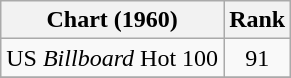<table class="wikitable">
<tr>
<th align="left">Chart (1960)</th>
<th style="text-align:center;">Rank</th>
</tr>
<tr>
<td>US <em>Billboard</em> Hot 100</td>
<td style="text-align:center;">91</td>
</tr>
<tr>
</tr>
</table>
